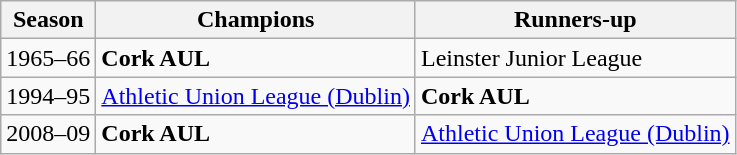<table class="wikitable">
<tr>
<th>Season</th>
<th>Champions</th>
<th>Runners-up</th>
</tr>
<tr>
<td>1965–66</td>
<td><strong>Cork AUL</strong></td>
<td>Leinster Junior League</td>
</tr>
<tr>
<td>1994–95</td>
<td><a href='#'>Athletic Union League (Dublin)</a></td>
<td><strong>Cork AUL</strong></td>
</tr>
<tr>
<td>2008–09</td>
<td><strong>Cork AUL</strong></td>
<td><a href='#'>Athletic Union League (Dublin)</a></td>
</tr>
</table>
